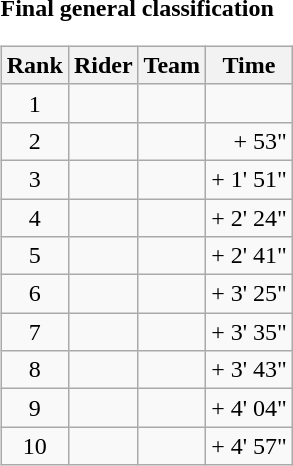<table>
<tr>
<td><strong>Final general classification</strong><br><table class="wikitable">
<tr>
<th scope="col">Rank</th>
<th scope="col">Rider</th>
<th scope="col">Team</th>
<th scope="col">Time</th>
</tr>
<tr>
<td style="text-align:center;">1</td>
<td></td>
<td></td>
<td style="text-align:right;"></td>
</tr>
<tr>
<td style="text-align:center;">2</td>
<td></td>
<td></td>
<td style="text-align:right;">+ 53"</td>
</tr>
<tr>
<td style="text-align:center;">3</td>
<td></td>
<td></td>
<td style="text-align:right;">+ 1' 51"</td>
</tr>
<tr>
<td style="text-align:center;">4</td>
<td></td>
<td></td>
<td style="text-align:right;">+ 2' 24"</td>
</tr>
<tr>
<td style="text-align:center;">5</td>
<td></td>
<td></td>
<td style="text-align:right;">+ 2' 41"</td>
</tr>
<tr>
<td style="text-align:center;">6</td>
<td></td>
<td></td>
<td style="text-align:right;">+ 3' 25"</td>
</tr>
<tr>
<td style="text-align:center;">7</td>
<td></td>
<td></td>
<td style="text-align:right;">+ 3' 35"</td>
</tr>
<tr>
<td style="text-align:center;">8</td>
<td></td>
<td></td>
<td style="text-align:right;">+ 3' 43"</td>
</tr>
<tr>
<td style="text-align:center;">9</td>
<td></td>
<td></td>
<td style="text-align:right;">+ 4' 04"</td>
</tr>
<tr>
<td style="text-align:center;">10</td>
<td></td>
<td></td>
<td style="text-align:right;">+ 4' 57"</td>
</tr>
</table>
</td>
</tr>
</table>
